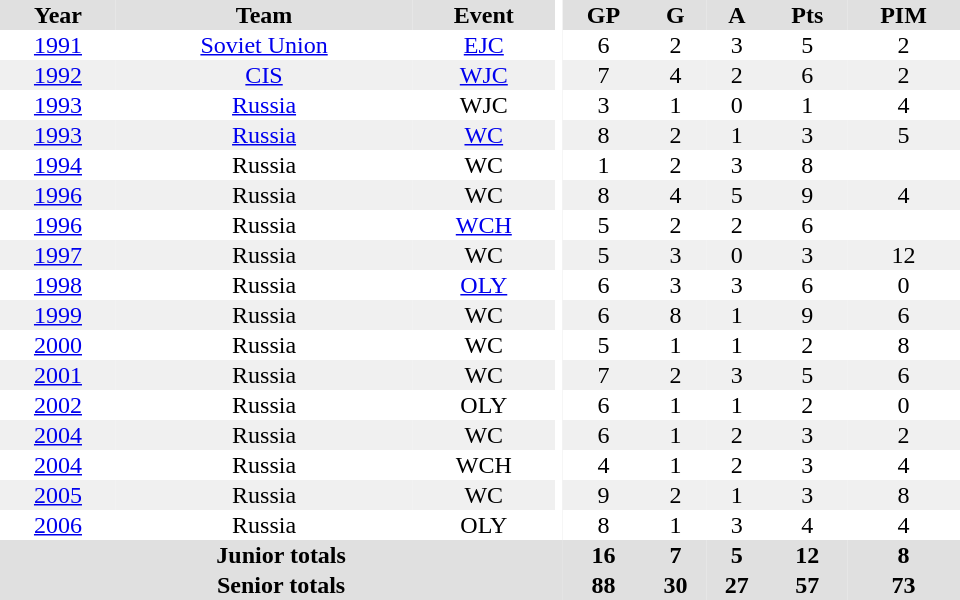<table border="0" cellpadding="1" cellspacing="0" ID="Table3" style="text-align:center; width:40em">
<tr bgcolor="#e0e0e0">
<th>Year</th>
<th>Team</th>
<th>Event</th>
<th rowspan="102" bgcolor="#ffffff"></th>
<th>GP</th>
<th>G</th>
<th>A</th>
<th>Pts</th>
<th>PIM</th>
</tr>
<tr>
<td><a href='#'>1991</a></td>
<td><a href='#'>Soviet Union</a></td>
<td><a href='#'>EJC</a></td>
<td>6</td>
<td>2</td>
<td>3</td>
<td>5</td>
<td>2</td>
</tr>
<tr bgcolor="#f0f0f0">
<td><a href='#'>1992</a></td>
<td><a href='#'>CIS</a></td>
<td><a href='#'>WJC</a></td>
<td>7</td>
<td>4</td>
<td>2</td>
<td>6</td>
<td>2</td>
</tr>
<tr>
<td><a href='#'>1993</a></td>
<td><a href='#'>Russia</a></td>
<td>WJC</td>
<td>3</td>
<td>1</td>
<td>0</td>
<td>1</td>
<td>4</td>
</tr>
<tr bgcolor="#f0f0f0">
<td><a href='#'>1993</a></td>
<td><a href='#'>Russia</a></td>
<td><a href='#'>WC</a></td>
<td>8</td>
<td>2</td>
<td>1</td>
<td>3</td>
<td>5</td>
</tr>
<tr>
<td><a href='#'>1994</a></td>
<td>Russia</td>
<td>WC</td>
<td 5>1</td>
<td>2</td>
<td>3</td>
<td>8</td>
</tr>
<tr bgcolor="#f0f0f0">
<td><a href='#'>1996</a></td>
<td>Russia</td>
<td>WC</td>
<td>8</td>
<td>4</td>
<td>5</td>
<td>9</td>
<td>4</td>
</tr>
<tr>
<td><a href='#'>1996</a></td>
<td>Russia</td>
<td><a href='#'>WCH</a></td>
<td>5</td>
<td 0>2</td>
<td>2</td>
<td>6</td>
</tr>
<tr bgcolor="#f0f0f0">
<td><a href='#'>1997</a></td>
<td>Russia</td>
<td>WC</td>
<td>5</td>
<td>3</td>
<td>0</td>
<td>3</td>
<td>12</td>
</tr>
<tr>
<td><a href='#'>1998</a></td>
<td>Russia</td>
<td><a href='#'>OLY</a></td>
<td>6</td>
<td>3</td>
<td>3</td>
<td>6</td>
<td>0</td>
</tr>
<tr bgcolor="#f0f0f0">
<td><a href='#'>1999</a></td>
<td>Russia</td>
<td>WC</td>
<td>6</td>
<td>8</td>
<td>1</td>
<td>9</td>
<td>6</td>
</tr>
<tr>
<td><a href='#'>2000</a></td>
<td>Russia</td>
<td>WC</td>
<td>5</td>
<td>1</td>
<td>1</td>
<td>2</td>
<td>8</td>
</tr>
<tr bgcolor="#f0f0f0">
<td><a href='#'>2001</a></td>
<td>Russia</td>
<td>WC</td>
<td>7</td>
<td>2</td>
<td>3</td>
<td>5</td>
<td>6</td>
</tr>
<tr>
<td><a href='#'>2002</a></td>
<td>Russia</td>
<td>OLY</td>
<td>6</td>
<td>1</td>
<td>1</td>
<td>2</td>
<td>0</td>
</tr>
<tr bgcolor="#f0f0f0">
<td><a href='#'>2004</a></td>
<td>Russia</td>
<td>WC</td>
<td>6</td>
<td>1</td>
<td>2</td>
<td>3</td>
<td>2</td>
</tr>
<tr>
<td><a href='#'>2004</a></td>
<td>Russia</td>
<td>WCH</td>
<td>4</td>
<td>1</td>
<td>2</td>
<td>3</td>
<td>4</td>
</tr>
<tr bgcolor="#f0f0f0">
<td><a href='#'>2005</a></td>
<td>Russia</td>
<td>WC</td>
<td>9</td>
<td>2</td>
<td>1</td>
<td>3</td>
<td>8</td>
</tr>
<tr>
<td><a href='#'>2006</a></td>
<td>Russia</td>
<td>OLY</td>
<td>8</td>
<td>1</td>
<td>3</td>
<td>4</td>
<td>4</td>
</tr>
<tr bgcolor="#e0e0e0">
<th colspan="4">Junior totals</th>
<th>16</th>
<th>7</th>
<th>5</th>
<th>12</th>
<th>8</th>
</tr>
<tr bgcolor="#e0e0e0">
<th colspan="4">Senior totals</th>
<th>88</th>
<th>30</th>
<th>27</th>
<th>57</th>
<th>73</th>
</tr>
</table>
